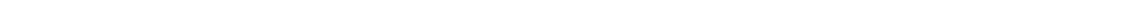<table style="width:88%; text-align:center;">
<tr style="color:white;">
<td style="background:"><strong>50</strong></td>
<td style="background:"><strong>10</strong></td>
<td style="background:"><strong>44</strong></td>
</tr>
</table>
